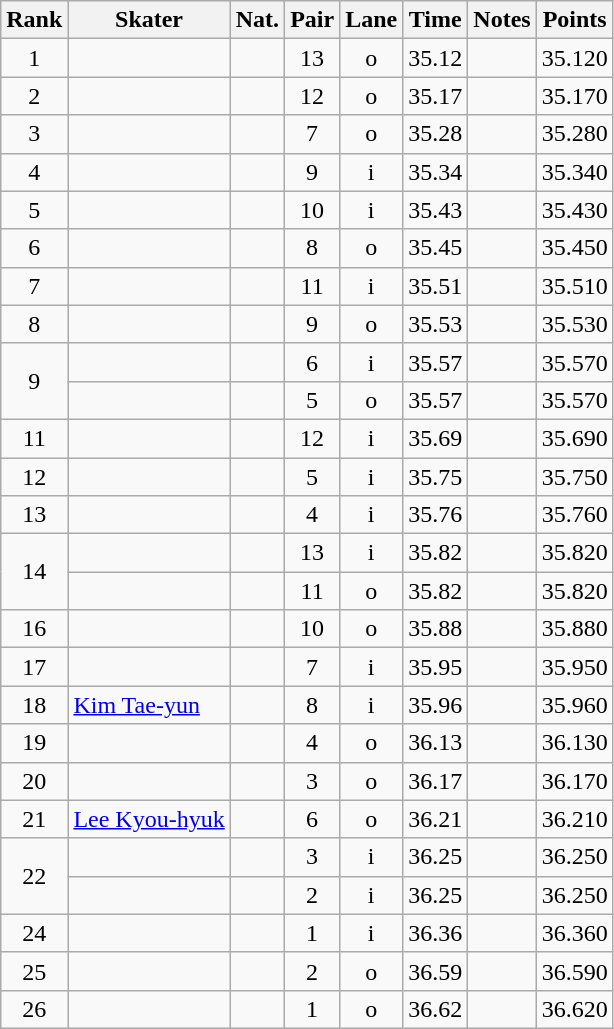<table class="wikitable sortable" border="1" style="text-align:center">
<tr>
<th>Rank</th>
<th>Skater</th>
<th>Nat.</th>
<th>Pair</th>
<th>Lane</th>
<th>Time</th>
<th>Notes</th>
<th>Points</th>
</tr>
<tr>
<td>1</td>
<td align=left></td>
<td></td>
<td>13</td>
<td>o</td>
<td>35.12</td>
<td></td>
<td>35.120</td>
</tr>
<tr>
<td>2</td>
<td align=left></td>
<td></td>
<td>12</td>
<td>o</td>
<td>35.17</td>
<td></td>
<td>35.170</td>
</tr>
<tr>
<td>3</td>
<td align=left></td>
<td></td>
<td>7</td>
<td>o</td>
<td>35.28</td>
<td></td>
<td>35.280</td>
</tr>
<tr>
<td>4</td>
<td align=left></td>
<td></td>
<td>9</td>
<td>i</td>
<td>35.34</td>
<td></td>
<td>35.340</td>
</tr>
<tr>
<td>5</td>
<td align=left></td>
<td></td>
<td>10</td>
<td>i</td>
<td>35.43</td>
<td></td>
<td>35.430</td>
</tr>
<tr>
<td>6</td>
<td align=left></td>
<td></td>
<td>8</td>
<td>o</td>
<td>35.45</td>
<td></td>
<td>35.450</td>
</tr>
<tr>
<td>7</td>
<td align=left></td>
<td></td>
<td>11</td>
<td>i</td>
<td>35.51</td>
<td></td>
<td>35.510</td>
</tr>
<tr>
<td>8</td>
<td align=left></td>
<td></td>
<td>9</td>
<td>o</td>
<td>35.53</td>
<td></td>
<td>35.530</td>
</tr>
<tr>
<td rowspan=2>9</td>
<td align=left></td>
<td></td>
<td>6</td>
<td>i</td>
<td>35.57</td>
<td></td>
<td>35.570</td>
</tr>
<tr>
<td align=left></td>
<td></td>
<td>5</td>
<td>o</td>
<td>35.57</td>
<td></td>
<td>35.570</td>
</tr>
<tr>
<td>11</td>
<td align=left></td>
<td></td>
<td>12</td>
<td>i</td>
<td>35.69</td>
<td></td>
<td>35.690</td>
</tr>
<tr>
<td>12</td>
<td align=left></td>
<td></td>
<td>5</td>
<td>i</td>
<td>35.75</td>
<td></td>
<td>35.750</td>
</tr>
<tr>
<td>13</td>
<td align=left></td>
<td></td>
<td>4</td>
<td>i</td>
<td>35.76</td>
<td></td>
<td>35.760</td>
</tr>
<tr>
<td rowspan=2>14</td>
<td align=left></td>
<td></td>
<td>13</td>
<td>i</td>
<td>35.82</td>
<td></td>
<td>35.820</td>
</tr>
<tr>
<td align=left></td>
<td></td>
<td>11</td>
<td>o</td>
<td>35.82</td>
<td></td>
<td>35.820</td>
</tr>
<tr>
<td>16</td>
<td align=left></td>
<td></td>
<td>10</td>
<td>o</td>
<td>35.88</td>
<td></td>
<td>35.880</td>
</tr>
<tr>
<td>17</td>
<td align=left></td>
<td></td>
<td>7</td>
<td>i</td>
<td>35.95</td>
<td></td>
<td>35.950</td>
</tr>
<tr>
<td>18</td>
<td align=left><a href='#'>Kim Tae-yun</a></td>
<td></td>
<td>8</td>
<td>i</td>
<td>35.96</td>
<td></td>
<td>35.960</td>
</tr>
<tr>
<td>19</td>
<td align=left></td>
<td></td>
<td>4</td>
<td>o</td>
<td>36.13</td>
<td></td>
<td>36.130</td>
</tr>
<tr>
<td>20</td>
<td align=left></td>
<td></td>
<td>3</td>
<td>o</td>
<td>36.17</td>
<td></td>
<td>36.170</td>
</tr>
<tr>
<td>21</td>
<td align=left><a href='#'>Lee Kyou-hyuk</a></td>
<td></td>
<td>6</td>
<td>o</td>
<td>36.21</td>
<td></td>
<td>36.210</td>
</tr>
<tr>
<td rowspan=2>22</td>
<td align=left></td>
<td></td>
<td>3</td>
<td>i</td>
<td>36.25</td>
<td></td>
<td>36.250</td>
</tr>
<tr>
<td align=left></td>
<td></td>
<td>2</td>
<td>i</td>
<td>36.25</td>
<td></td>
<td>36.250</td>
</tr>
<tr>
<td>24</td>
<td align=left></td>
<td></td>
<td>1</td>
<td>i</td>
<td>36.36</td>
<td></td>
<td>36.360</td>
</tr>
<tr>
<td>25</td>
<td align=left></td>
<td></td>
<td>2</td>
<td>o</td>
<td>36.59</td>
<td></td>
<td>36.590</td>
</tr>
<tr>
<td>26</td>
<td align=left></td>
<td></td>
<td>1</td>
<td>o</td>
<td>36.62</td>
<td></td>
<td>36.620</td>
</tr>
</table>
